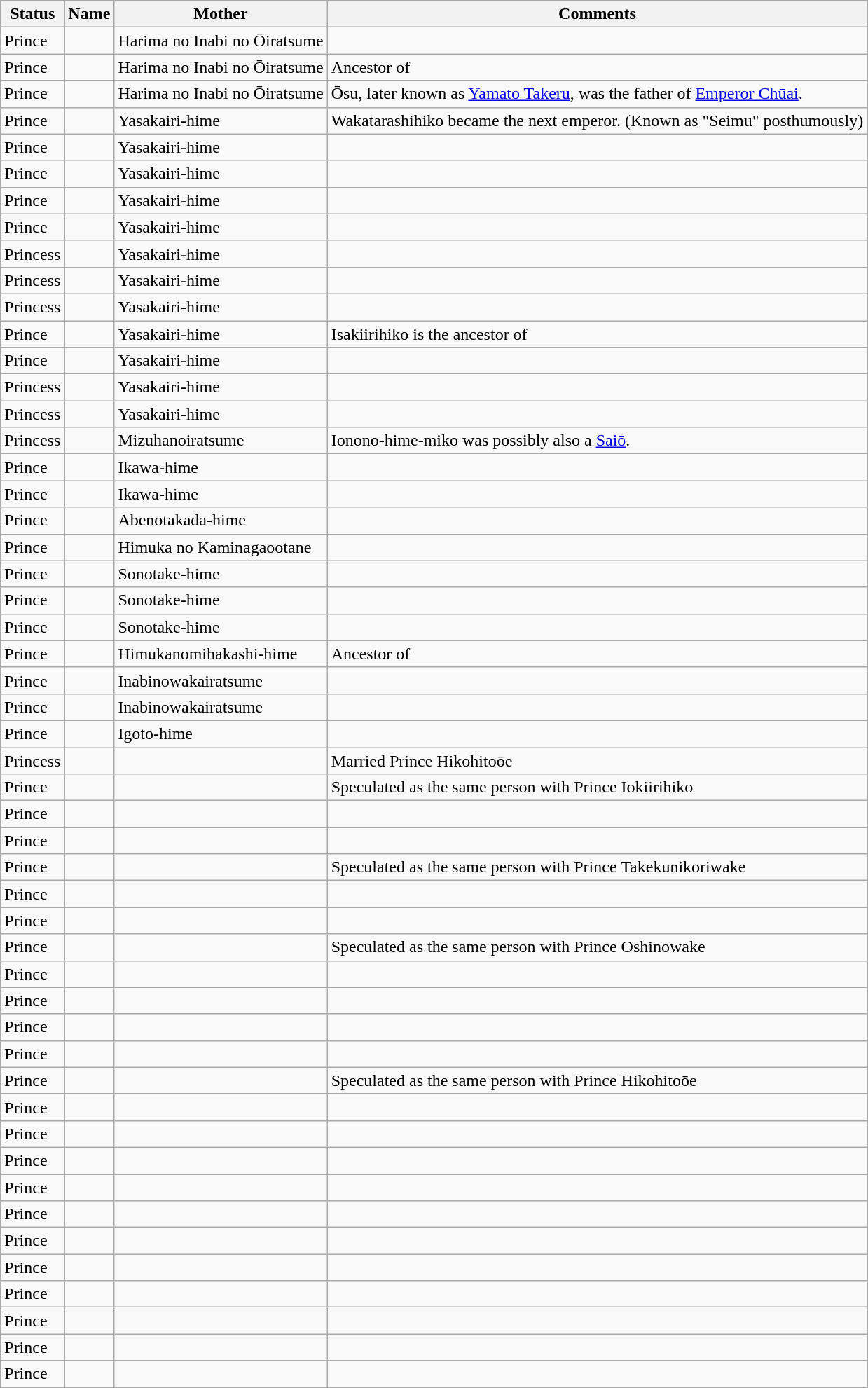<table class="wikitable sortable">
<tr>
<th>Status</th>
<th>Name</th>
<th>Mother</th>
<th class="unsortable">Comments</th>
</tr>
<tr>
<td>Prince</td>
<td></td>
<td>Harima no Inabi no Ōiratsume</td>
<td></td>
</tr>
<tr>
<td>Prince</td>
<td></td>
<td>Harima no Inabi no Ōiratsume</td>
<td>Ancestor of </td>
</tr>
<tr>
<td>Prince</td>
<td></td>
<td>Harima no Inabi no Ōiratsume</td>
<td>Ōsu, later known as <a href='#'>Yamato Takeru</a>, was the father of <a href='#'>Emperor Chūai</a>.</td>
</tr>
<tr>
<td>Prince</td>
<td></td>
<td>Yasakairi-hime</td>
<td>Wakatarashihiko became the next emperor. (Known as "Seimu" posthumously)</td>
</tr>
<tr>
<td>Prince</td>
<td></td>
<td>Yasakairi-hime</td>
<td></td>
</tr>
<tr>
<td>Prince</td>
<td></td>
<td>Yasakairi-hime</td>
<td></td>
</tr>
<tr>
<td>Prince</td>
<td></td>
<td>Yasakairi-hime</td>
<td></td>
</tr>
<tr>
<td>Prince</td>
<td></td>
<td>Yasakairi-hime</td>
<td></td>
</tr>
<tr>
<td>Princess</td>
<td></td>
<td>Yasakairi-hime</td>
<td></td>
</tr>
<tr>
<td>Princess</td>
<td></td>
<td>Yasakairi-hime</td>
<td></td>
</tr>
<tr>
<td>Princess</td>
<td></td>
<td>Yasakairi-hime</td>
<td></td>
</tr>
<tr>
<td>Prince</td>
<td></td>
<td>Yasakairi-hime</td>
<td>Isakiirihiko is the ancestor of </td>
</tr>
<tr>
<td>Prince</td>
<td></td>
<td>Yasakairi-hime</td>
<td></td>
</tr>
<tr>
<td>Princess</td>
<td></td>
<td>Yasakairi-hime</td>
<td></td>
</tr>
<tr>
<td>Princess</td>
<td></td>
<td>Yasakairi-hime</td>
<td></td>
</tr>
<tr>
<td>Princess</td>
<td></td>
<td>Mizuhanoiratsume</td>
<td>Ionono-hime-miko was possibly also a <a href='#'>Saiō</a>.</td>
</tr>
<tr>
<td>Prince</td>
<td></td>
<td>Ikawa-hime</td>
<td></td>
</tr>
<tr>
<td>Prince</td>
<td></td>
<td>Ikawa-hime</td>
<td></td>
</tr>
<tr>
<td>Prince</td>
<td></td>
<td>Abenotakada-hime</td>
<td></td>
</tr>
<tr>
<td>Prince</td>
<td></td>
<td>Himuka no Kaminagaootane</td>
<td></td>
</tr>
<tr>
<td>Prince</td>
<td></td>
<td>Sonotake-hime</td>
<td></td>
</tr>
<tr>
<td>Prince</td>
<td></td>
<td>Sonotake-hime</td>
<td></td>
</tr>
<tr>
<td>Prince</td>
<td></td>
<td>Sonotake-hime</td>
<td></td>
</tr>
<tr>
<td>Prince</td>
<td></td>
<td>Himukanomihakashi-hime</td>
<td>Ancestor of </td>
</tr>
<tr>
<td>Prince</td>
<td></td>
<td>Inabinowakairatsume</td>
<td></td>
</tr>
<tr>
<td>Prince</td>
<td></td>
<td>Inabinowakairatsume</td>
<td></td>
</tr>
<tr>
<td>Prince</td>
<td></td>
<td>Igoto-hime</td>
<td></td>
</tr>
<tr>
<td>Princess</td>
<td></td>
<td></td>
<td>Married Prince Hikohitoōe</td>
</tr>
<tr>
<td>Prince</td>
<td></td>
<td></td>
<td>Speculated as the same person with Prince Iokiirihiko</td>
</tr>
<tr>
<td>Prince</td>
<td></td>
<td></td>
<td></td>
</tr>
<tr>
<td>Prince</td>
<td></td>
<td></td>
<td></td>
</tr>
<tr>
<td>Prince</td>
<td></td>
<td></td>
<td>Speculated as the same person with Prince Takekunikoriwake</td>
</tr>
<tr>
<td>Prince</td>
<td></td>
<td></td>
<td></td>
</tr>
<tr>
<td>Prince</td>
<td></td>
<td></td>
<td></td>
</tr>
<tr>
<td>Prince</td>
<td></td>
<td></td>
<td>Speculated as the same person with Prince Oshinowake</td>
</tr>
<tr>
<td>Prince</td>
<td></td>
<td></td>
<td></td>
</tr>
<tr>
<td>Prince</td>
<td></td>
<td></td>
<td></td>
</tr>
<tr>
<td>Prince</td>
<td></td>
<td></td>
<td></td>
</tr>
<tr>
<td>Prince</td>
<td></td>
<td></td>
<td></td>
</tr>
<tr>
<td>Prince</td>
<td></td>
<td></td>
<td>Speculated as the same person with Prince Hikohitoōe</td>
</tr>
<tr>
<td>Prince</td>
<td></td>
<td></td>
<td></td>
</tr>
<tr>
<td>Prince</td>
<td></td>
<td></td>
<td></td>
</tr>
<tr>
<td>Prince</td>
<td></td>
<td></td>
<td></td>
</tr>
<tr>
<td>Prince</td>
<td></td>
<td></td>
<td></td>
</tr>
<tr>
<td>Prince</td>
<td></td>
<td></td>
<td></td>
</tr>
<tr>
<td>Prince</td>
<td></td>
<td></td>
<td></td>
</tr>
<tr>
<td>Prince</td>
<td></td>
<td></td>
<td></td>
</tr>
<tr>
<td>Prince</td>
<td></td>
<td></td>
<td></td>
</tr>
<tr>
<td>Prince</td>
<td></td>
<td></td>
<td></td>
</tr>
<tr>
<td>Prince</td>
<td></td>
<td></td>
<td></td>
</tr>
<tr>
<td>Prince</td>
<td></td>
<td></td>
<td></td>
</tr>
</table>
